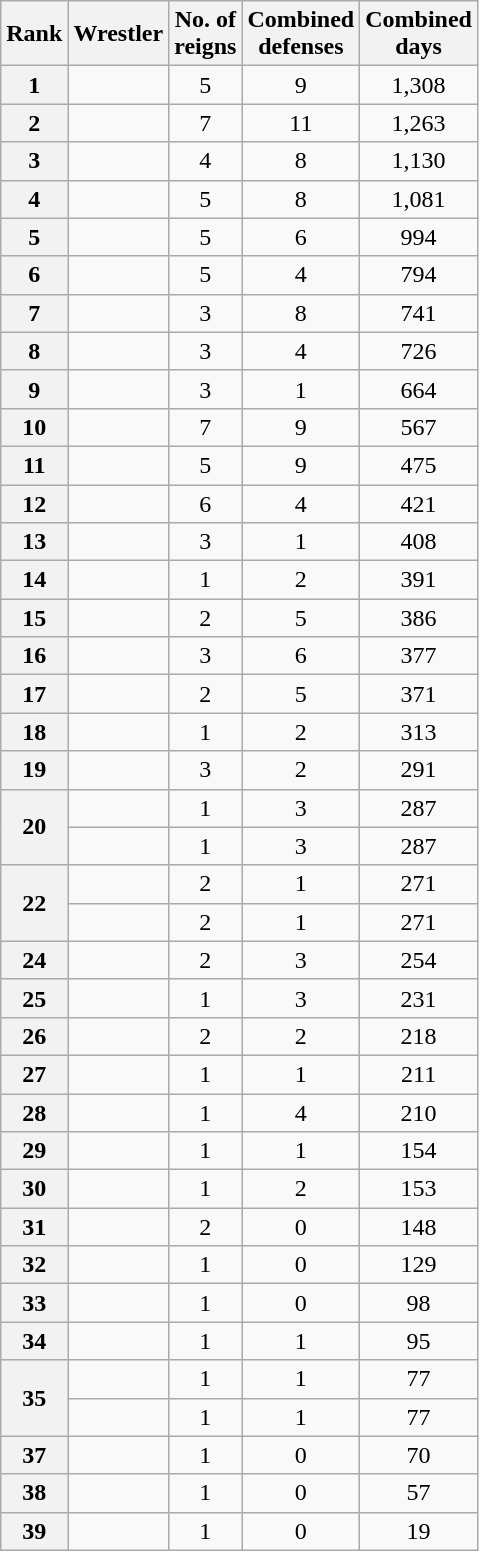<table class="wikitable sortable" style="text-align: center">
<tr>
<th>Rank</th>
<th>Wrestler</th>
<th>No. of<br>reigns</th>
<th>Combined<br>defenses</th>
<th>Combined<br>days</th>
</tr>
<tr>
<th>1</th>
<td></td>
<td>5</td>
<td>9</td>
<td>1,308</td>
</tr>
<tr>
<th>2</th>
<td></td>
<td>7</td>
<td>11</td>
<td>1,263</td>
</tr>
<tr>
<th>3</th>
<td></td>
<td>4</td>
<td>8</td>
<td>1,130</td>
</tr>
<tr>
<th>4</th>
<td></td>
<td>5</td>
<td>8</td>
<td>1,081</td>
</tr>
<tr>
<th>5</th>
<td></td>
<td>5</td>
<td>6</td>
<td>994</td>
</tr>
<tr>
<th>6</th>
<td></td>
<td>5</td>
<td>4</td>
<td>794</td>
</tr>
<tr>
<th>7</th>
<td></td>
<td>3</td>
<td>8</td>
<td>741</td>
</tr>
<tr>
<th>8</th>
<td></td>
<td>3</td>
<td>4</td>
<td>726</td>
</tr>
<tr>
<th>9</th>
<td></td>
<td>3</td>
<td>1</td>
<td>664</td>
</tr>
<tr>
<th>10</th>
<td></td>
<td>7</td>
<td>9</td>
<td>567</td>
</tr>
<tr>
<th>11</th>
<td></td>
<td>5</td>
<td>9</td>
<td>475</td>
</tr>
<tr>
<th>12</th>
<td></td>
<td>6</td>
<td>4</td>
<td>421</td>
</tr>
<tr>
<th>13</th>
<td></td>
<td>3</td>
<td>1</td>
<td>408</td>
</tr>
<tr>
<th>14</th>
<td></td>
<td>1</td>
<td>2</td>
<td>391</td>
</tr>
<tr>
<th>15</th>
<td></td>
<td>2</td>
<td>5</td>
<td>386</td>
</tr>
<tr>
<th>16</th>
<td></td>
<td>3</td>
<td>6</td>
<td>377</td>
</tr>
<tr>
<th>17</th>
<td></td>
<td>2</td>
<td>5</td>
<td>371</td>
</tr>
<tr>
<th>18</th>
<td></td>
<td>1</td>
<td>2</td>
<td>313</td>
</tr>
<tr>
<th>19</th>
<td></td>
<td>3</td>
<td>2</td>
<td>291</td>
</tr>
<tr>
<th rowspan="2">20</th>
<td></td>
<td>1</td>
<td>3</td>
<td>287</td>
</tr>
<tr>
<td></td>
<td>1</td>
<td>3</td>
<td>287</td>
</tr>
<tr>
<th rowspan="2">22</th>
<td></td>
<td>2</td>
<td>1</td>
<td>271</td>
</tr>
<tr>
<td></td>
<td>2</td>
<td>1</td>
<td>271</td>
</tr>
<tr>
<th>24</th>
<td></td>
<td>2</td>
<td>3</td>
<td>254</td>
</tr>
<tr>
<th>25</th>
<td></td>
<td>1</td>
<td>3</td>
<td>231</td>
</tr>
<tr>
<th>26</th>
<td></td>
<td>2</td>
<td>2</td>
<td>218</td>
</tr>
<tr>
<th>27</th>
<td></td>
<td>1</td>
<td>1</td>
<td>211</td>
</tr>
<tr>
<th>28</th>
<td></td>
<td>1</td>
<td>4</td>
<td>210</td>
</tr>
<tr>
<th>29</th>
<td></td>
<td>1</td>
<td>1</td>
<td>154</td>
</tr>
<tr>
<th>30</th>
<td></td>
<td>1</td>
<td>2</td>
<td>153</td>
</tr>
<tr>
<th>31</th>
<td></td>
<td>2</td>
<td>0</td>
<td>148</td>
</tr>
<tr>
<th>32</th>
<td></td>
<td>1</td>
<td>0</td>
<td>129</td>
</tr>
<tr>
<th>33</th>
<td></td>
<td>1</td>
<td>0</td>
<td>98</td>
</tr>
<tr>
<th>34</th>
<td></td>
<td>1</td>
<td>1</td>
<td>95</td>
</tr>
<tr>
<th rowspan="2">35</th>
<td></td>
<td>1</td>
<td>1</td>
<td>77</td>
</tr>
<tr>
<td></td>
<td>1</td>
<td>1</td>
<td>77</td>
</tr>
<tr>
<th>37</th>
<td></td>
<td>1</td>
<td>0</td>
<td>70</td>
</tr>
<tr>
<th>38</th>
<td></td>
<td>1</td>
<td>0</td>
<td>57</td>
</tr>
<tr>
<th>39</th>
<td></td>
<td>1</td>
<td>0</td>
<td>19</td>
</tr>
</table>
